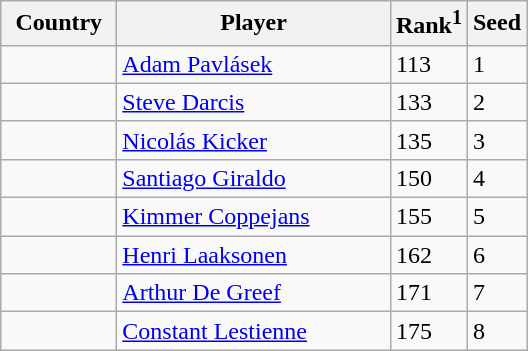<table class="sortable wikitable">
<tr>
<th width="70">Country</th>
<th width="175">Player</th>
<th>Rank<sup>1</sup></th>
<th>Seed</th>
</tr>
<tr>
<td></td>
<td><a href='#'>Adam Pavlásek</a></td>
<td>113</td>
<td>1</td>
</tr>
<tr>
<td></td>
<td><a href='#'>Steve Darcis</a></td>
<td>133</td>
<td>2</td>
</tr>
<tr>
<td></td>
<td><a href='#'>Nicolás Kicker</a></td>
<td>135</td>
<td>3</td>
</tr>
<tr>
<td></td>
<td><a href='#'>Santiago Giraldo</a></td>
<td>150</td>
<td>4</td>
</tr>
<tr>
<td></td>
<td><a href='#'>Kimmer Coppejans</a></td>
<td>155</td>
<td>5</td>
</tr>
<tr>
<td></td>
<td><a href='#'>Henri Laaksonen</a></td>
<td>162</td>
<td>6</td>
</tr>
<tr>
<td></td>
<td><a href='#'>Arthur De Greef</a></td>
<td>171</td>
<td>7</td>
</tr>
<tr>
<td></td>
<td><a href='#'>Constant Lestienne</a></td>
<td>175</td>
<td>8</td>
</tr>
</table>
